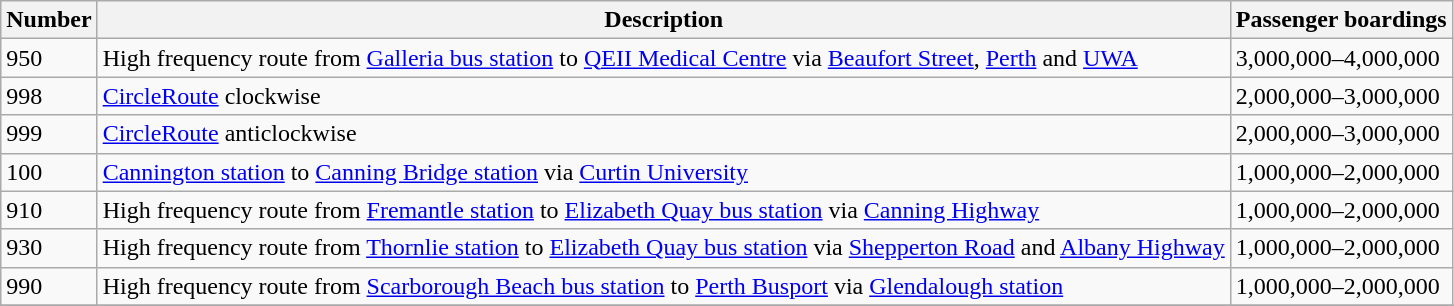<table class="wikitable sortable">
<tr>
<th>Number</th>
<th>Description</th>
<th>Passenger boardings</th>
</tr>
<tr>
<td>950</td>
<td>High frequency route from <a href='#'>Galleria bus station</a> to <a href='#'>QEII Medical Centre</a> via <a href='#'>Beaufort Street</a>, <a href='#'>Perth</a> and <a href='#'>UWA</a></td>
<td>3,000,000–4,000,000</td>
</tr>
<tr>
<td>998</td>
<td><a href='#'>CircleRoute</a> clockwise</td>
<td>2,000,000–3,000,000</td>
</tr>
<tr>
<td>999</td>
<td><a href='#'>CircleRoute</a> anticlockwise</td>
<td>2,000,000–3,000,000</td>
</tr>
<tr>
<td>100</td>
<td><a href='#'>Cannington station</a> to <a href='#'>Canning Bridge station</a> via <a href='#'>Curtin University</a></td>
<td>1,000,000–2,000,000</td>
</tr>
<tr>
<td>910</td>
<td>High frequency route from <a href='#'>Fremantle station</a> to <a href='#'>Elizabeth Quay bus station</a> via <a href='#'>Canning Highway</a></td>
<td>1,000,000–2,000,000</td>
</tr>
<tr>
<td>930</td>
<td>High frequency route from <a href='#'>Thornlie station</a> to <a href='#'>Elizabeth Quay bus station</a> via <a href='#'>Shepperton Road</a> and <a href='#'>Albany Highway</a></td>
<td>1,000,000–2,000,000</td>
</tr>
<tr>
<td>990</td>
<td>High frequency route from <a href='#'>Scarborough Beach bus station</a> to <a href='#'>Perth Busport</a> via <a href='#'>Glendalough station</a></td>
<td>1,000,000–2,000,000</td>
</tr>
<tr>
</tr>
</table>
